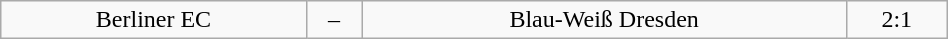<table class="wikitable" width="50%">
<tr align="center">
<td>Berliner EC</td>
<td>–</td>
<td>Blau-Weiß Dresden</td>
<td>2:1</td>
</tr>
</table>
